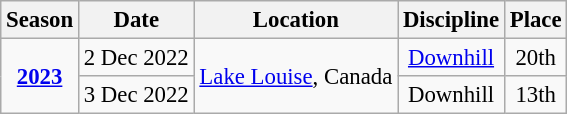<table class="wikitable" style="text-align:center; font-size:95%;">
<tr>
<th>Season</th>
<th>Date</th>
<th>Location</th>
<th>Discipline</th>
<th>Place</th>
</tr>
<tr>
<td rowspan="2"><strong><a href='#'>2023</a></strong></td>
<td align="right">2 Dec 2022</td>
<td align=left rowspan=2> <a href='#'>Lake Louise</a>, Canada</td>
<td><a href='#'>Downhill</a></td>
<td>20th</td>
</tr>
<tr>
<td align="right">3 Dec 2022</td>
<td>Downhill</td>
<td>13th</td>
</tr>
</table>
